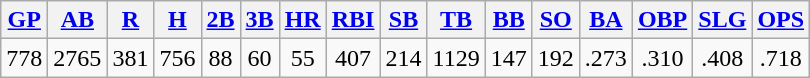<table class="wikitable">
<tr>
<th><a href='#'>GP</a></th>
<th><a href='#'>AB</a></th>
<th><a href='#'>R</a></th>
<th><a href='#'>H</a></th>
<th><a href='#'>2B</a></th>
<th><a href='#'>3B</a></th>
<th><a href='#'>HR</a></th>
<th><a href='#'>RBI</a></th>
<th><a href='#'>SB</a></th>
<th><a href='#'>TB</a></th>
<th><a href='#'>BB</a></th>
<th><a href='#'>SO</a></th>
<th><a href='#'>BA</a></th>
<th><a href='#'>OBP</a></th>
<th><a href='#'>SLG</a></th>
<th><a href='#'>OPS</a></th>
</tr>
<tr align=center>
<td>778</td>
<td>2765</td>
<td>381</td>
<td>756</td>
<td>88</td>
<td>60</td>
<td>55</td>
<td>407</td>
<td>214</td>
<td>1129</td>
<td>147</td>
<td>192</td>
<td>.273</td>
<td>.310</td>
<td>.408</td>
<td>.718</td>
</tr>
</table>
